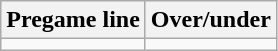<table class="wikitable" style="margin-left: auto; margin-right: auto; border: none; display: inline-table;">
<tr align="center">
<th style=>Pregame line</th>
<th style=>Over/under</th>
</tr>
<tr align="center">
<td></td>
<td></td>
</tr>
</table>
